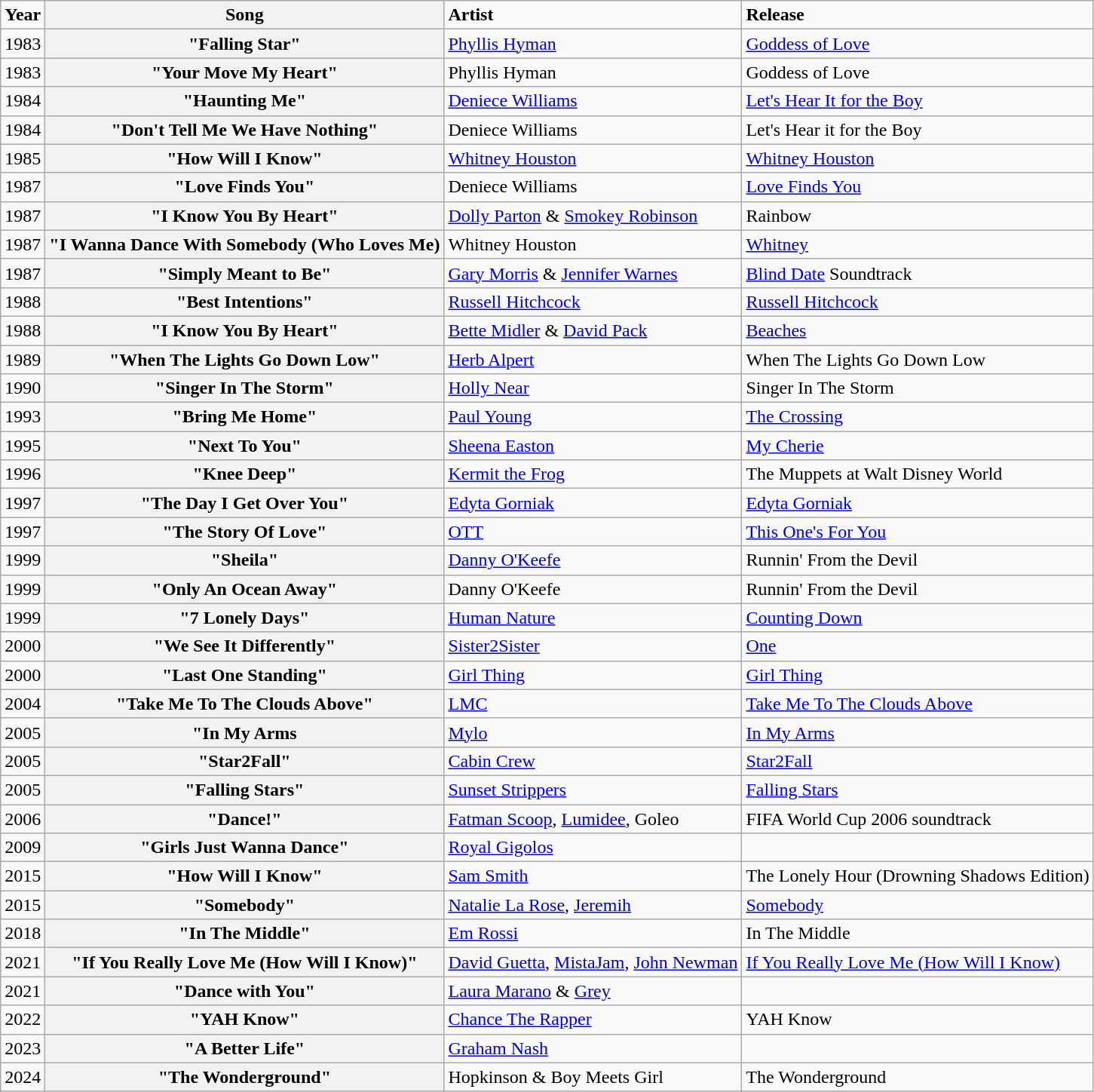<table class="wikitable">
<tr>
<td><strong>Year</strong></td>
<th>Song</th>
<td><strong>Artist</strong></td>
<td><strong>Release</strong></td>
</tr>
<tr>
<td>1983</td>
<th>"Falling Star"</th>
<td><a href='#'>Phyllis Hyman</a></td>
<td><a href='#'>Goddess of Love</a></td>
</tr>
<tr>
<td>1983</td>
<th>"Your Move My Heart"</th>
<td>Phyllis Hyman</td>
<td>Goddess of Love</td>
</tr>
<tr>
<td>1984</td>
<th>"Haunting Me"</th>
<td><a href='#'>Deniece Williams</a></td>
<td><a href='#'>Let's Hear It for the Boy</a></td>
</tr>
<tr>
<td>1984</td>
<th>"Don't Tell Me We Have Nothing"</th>
<td>Deniece Williams</td>
<td>Let's Hear it for the Boy</td>
</tr>
<tr>
<td>1985</td>
<th>"How Will I Know"</th>
<td><a href='#'>Whitney Houston</a></td>
<td><a href='#'>Whitney Houston</a></td>
</tr>
<tr>
<td>1987</td>
<th>"Love Finds You"</th>
<td>Deniece Williams</td>
<td><a href='#'>Love Finds You</a></td>
</tr>
<tr>
<td>1987</td>
<th>"I Know You By Heart"</th>
<td><a href='#'>Dolly Parton</a> & <a href='#'>Smokey Robinson</a></td>
<td>Rainbow</td>
</tr>
<tr>
<td>1987</td>
<th>"I Wanna Dance With Somebody (Who Loves Me)</th>
<td>Whitney Houston</td>
<td><a href='#'>Whitney</a></td>
</tr>
<tr>
<td>1987</td>
<th>"Simply Meant to Be"</th>
<td><a href='#'>Gary Morris</a> & <a href='#'>Jennifer Warnes</a></td>
<td><a href='#'>Blind Date</a> Soundtrack</td>
</tr>
<tr>
<td>1988</td>
<th>"Best Intentions"</th>
<td><a href='#'>Russell Hitchcock</a></td>
<td><a href='#'>Russell Hitchcock</a></td>
</tr>
<tr>
<td>1988</td>
<th>"I Know You By Heart"</th>
<td><a href='#'>Bette Midler</a> & <a href='#'>David Pack</a></td>
<td><a href='#'>Beaches</a></td>
</tr>
<tr>
<td>1989</td>
<th>"When The Lights Go Down Low"</th>
<td><a href='#'>Herb Alpert</a></td>
<td>When The Lights Go Down Low </td>
</tr>
<tr>
<td>1990</td>
<th>"Singer In The Storm"</th>
<td><a href='#'>Holly Near</a></td>
<td>Singer In The Storm</td>
</tr>
<tr>
<td>1993</td>
<th>"Bring Me Home"</th>
<td><a href='#'>Paul Young</a></td>
<td><a href='#'>The Crossing</a></td>
</tr>
<tr>
<td>1995</td>
<th>"Next To You"</th>
<td><a href='#'>Sheena Easton</a></td>
<td><a href='#'>My Cherie</a></td>
</tr>
<tr>
<td>1996</td>
<th>"Knee Deep"</th>
<td><a href='#'>Kermit the Frog</a></td>
<td>The Muppets at Walt Disney World</td>
</tr>
<tr>
<td>1997</td>
<th>"The Day I Get Over You"</th>
<td><a href='#'>Edyta Gorniak</a></td>
<td><a href='#'>Edyta Gorniak</a></td>
</tr>
<tr>
<td>1997</td>
<th>"The Story Of Love"</th>
<td><a href='#'>OTT</a></td>
<td><a href='#'>This One's For You</a></td>
</tr>
<tr>
<td>1999</td>
<th>"Sheila"</th>
<td><a href='#'>Danny O'Keefe</a></td>
<td>Runnin' From the Devil</td>
</tr>
<tr>
<td>1999</td>
<th>"Only An Ocean Away"</th>
<td>Danny O'Keefe</td>
<td>Runnin' From the Devil</td>
</tr>
<tr>
<td>1999</td>
<th>"7 Lonely Days"</th>
<td><a href='#'>Human Nature</a></td>
<td><a href='#'>Counting Down</a></td>
</tr>
<tr>
<td>2000</td>
<th>"We See It Differently"</th>
<td><a href='#'>Sister2Sister</a></td>
<td><a href='#'>One</a></td>
</tr>
<tr>
<td>2000</td>
<th>"Last One Standing"</th>
<td><a href='#'>Girl Thing</a></td>
<td><a href='#'>Girl Thing</a></td>
</tr>
<tr>
<td>2004</td>
<th>"Take Me To The Clouds Above"</th>
<td><a href='#'>LMC</a></td>
<td><a href='#'>Take Me To The Clouds Above</a></td>
</tr>
<tr>
<td>2005</td>
<th>"In My Arms</th>
<td><a href='#'>Mylo</a></td>
<td><a href='#'>In My Arms</a></td>
</tr>
<tr>
<td>2005</td>
<th>"Star2Fall"</th>
<td><a href='#'>Cabin Crew</a></td>
<td><a href='#'>Star2Fall</a></td>
</tr>
<tr>
<td>2005</td>
<th>"Falling Stars"</th>
<td><a href='#'>Sunset Strippers</a></td>
<td><a href='#'>Falling Stars</a></td>
</tr>
<tr>
<td>2006</td>
<th>"Dance!"</th>
<td><a href='#'>Fatman Scoop</a>, <a href='#'>Lumidee</a>, Goleo</td>
<td>FIFA World Cup 2006 soundtrack</td>
</tr>
<tr>
<td>2009</td>
<th>"Girls Just Wanna Dance"</th>
<td><a href='#'>Royal Gigolos</a></td>
<td></td>
</tr>
<tr>
<td>2015</td>
<th>"How Will I Know"</th>
<td><a href='#'>Sam Smith</a></td>
<td>The Lonely Hour (Drowning Shadows Edition)</td>
</tr>
<tr>
<td>2015</td>
<th>"Somebody"</th>
<td><a href='#'>Natalie La Rose</a>, <a href='#'>Jeremih</a></td>
<td><a href='#'>Somebody</a></td>
</tr>
<tr>
<td>2018</td>
<th>"In The Middle"</th>
<td><a href='#'>Em Rossi</a></td>
<td>In The Middle</td>
</tr>
<tr>
<td>2021</td>
<th>"If You Really Love Me (How Will I Know)"</th>
<td><a href='#'>David Guetta</a>, <a href='#'>MistaJam</a>, <a href='#'>John Newman</a></td>
<td><a href='#'>If You Really Love Me (How Will I Know)</a></td>
</tr>
<tr>
<td>2021</td>
<th>"Dance with You"</th>
<td><a href='#'>Laura Marano</a> & <a href='#'>Grey</a></td>
<td></td>
</tr>
<tr>
<td>2022</td>
<th>"YAH Know"</th>
<td><a href='#'>Chance The Rapper</a></td>
<td>YAH Know</td>
</tr>
<tr>
<td>2023</td>
<th>"A Better Life"</th>
<td><a href='#'>Graham Nash</a></td>
<td></td>
</tr>
<tr>
<td>2024</td>
<th>"The Wonderground"</th>
<td>Hopkinson & Boy Meets Girl</td>
<td>The Wonderground </td>
</tr>
</table>
